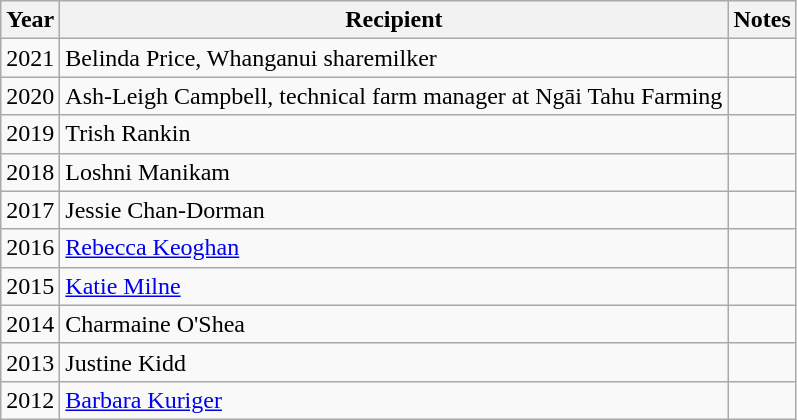<table class="wikitable">
<tr>
<th>Year</th>
<th>Recipient</th>
<th>Notes</th>
</tr>
<tr>
<td>2021</td>
<td>Belinda Price, Whanganui sharemilker</td>
<td></td>
</tr>
<tr>
<td>2020</td>
<td>Ash-Leigh Campbell, technical farm manager at Ngāi Tahu Farming</td>
<td></td>
</tr>
<tr>
<td>2019</td>
<td>Trish Rankin</td>
<td></td>
</tr>
<tr>
<td>2018</td>
<td>Loshni Manikam</td>
<td></td>
</tr>
<tr>
<td>2017</td>
<td>Jessie Chan-Dorman</td>
<td></td>
</tr>
<tr>
<td>2016</td>
<td><a href='#'>Rebecca Keoghan</a></td>
<td></td>
</tr>
<tr>
<td>2015</td>
<td><a href='#'>Katie Milne</a></td>
<td></td>
</tr>
<tr>
<td>2014</td>
<td>Charmaine O'Shea</td>
<td></td>
</tr>
<tr>
<td>2013</td>
<td>Justine Kidd</td>
<td></td>
</tr>
<tr>
<td>2012</td>
<td><a href='#'>Barbara Kuriger</a></td>
<td></td>
</tr>
</table>
